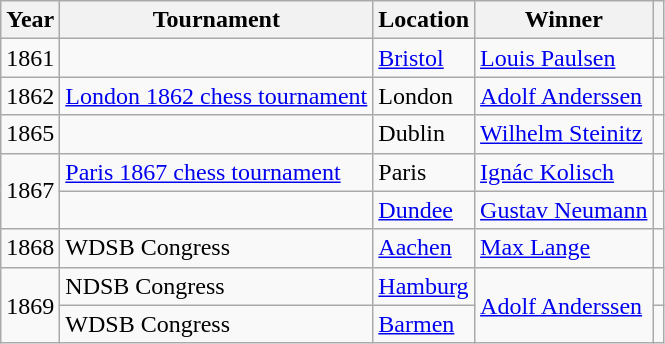<table class="wikitable sortable">
<tr>
<th>Year</th>
<th>Tournament</th>
<th>Location</th>
<th>Winner</th>
<th class="unsortable"></th>
</tr>
<tr>
<td>1861</td>
<td></td>
<td><a href='#'>Bristol</a></td>
<td><a href='#'>Louis Paulsen</a></td>
<td></td>
</tr>
<tr>
<td>1862</td>
<td><a href='#'>London 1862 chess tournament</a></td>
<td>London</td>
<td><a href='#'>Adolf Anderssen</a></td>
</tr>
<tr>
<td>1865</td>
<td></td>
<td>Dublin</td>
<td><a href='#'>Wilhelm Steinitz</a></td>
<td></td>
</tr>
<tr>
<td rowspan=2>1867</td>
<td><a href='#'>Paris 1867 chess tournament</a></td>
<td>Paris</td>
<td><a href='#'>Ignác Kolisch</a></td>
<td></td>
</tr>
<tr>
<td></td>
<td><a href='#'>Dundee</a></td>
<td><a href='#'>Gustav Neumann</a></td>
<td></td>
</tr>
<tr>
<td>1868</td>
<td>WDSB Congress</td>
<td><a href='#'>Aachen</a></td>
<td><a href='#'>Max Lange</a></td>
<td></td>
</tr>
<tr>
<td rowspan=2>1869</td>
<td>NDSB Congress</td>
<td><a href='#'>Hamburg</a></td>
<td rowspan=2><a href='#'>Adolf Anderssen</a></td>
<td></td>
</tr>
<tr>
<td>WDSB Congress</td>
<td><a href='#'>Barmen</a></td>
<td></td>
</tr>
</table>
